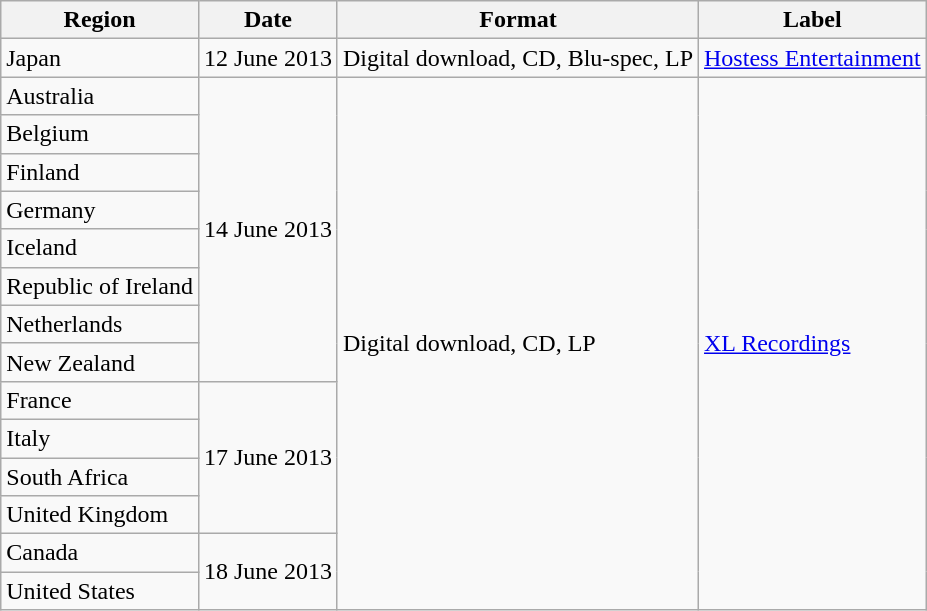<table class="wikitable plainrowheaders">
<tr>
<th>Region</th>
<th>Date</th>
<th>Format</th>
<th>Label</th>
</tr>
<tr>
<td>Japan</td>
<td rowspan="1">12 June 2013</td>
<td rowspan="1">Digital download, CD, Blu-spec, LP</td>
<td rowspan="1"><a href='#'>Hostess Entertainment</a></td>
</tr>
<tr>
<td>Australia</td>
<td rowspan="8">14 June 2013</td>
<td rowspan="14">Digital download, CD, LP</td>
<td rowspan="14"><a href='#'>XL Recordings</a></td>
</tr>
<tr>
<td>Belgium</td>
</tr>
<tr>
<td>Finland</td>
</tr>
<tr>
<td>Germany</td>
</tr>
<tr>
<td>Iceland</td>
</tr>
<tr>
<td>Republic of Ireland</td>
</tr>
<tr>
<td>Netherlands</td>
</tr>
<tr>
<td>New Zealand</td>
</tr>
<tr>
<td>France</td>
<td rowspan="4">17 June 2013</td>
</tr>
<tr>
<td>Italy</td>
</tr>
<tr>
<td>South Africa</td>
</tr>
<tr>
<td>United Kingdom</td>
</tr>
<tr>
<td>Canada</td>
<td rowspan="2">18 June 2013</td>
</tr>
<tr>
<td>United States</td>
</tr>
</table>
